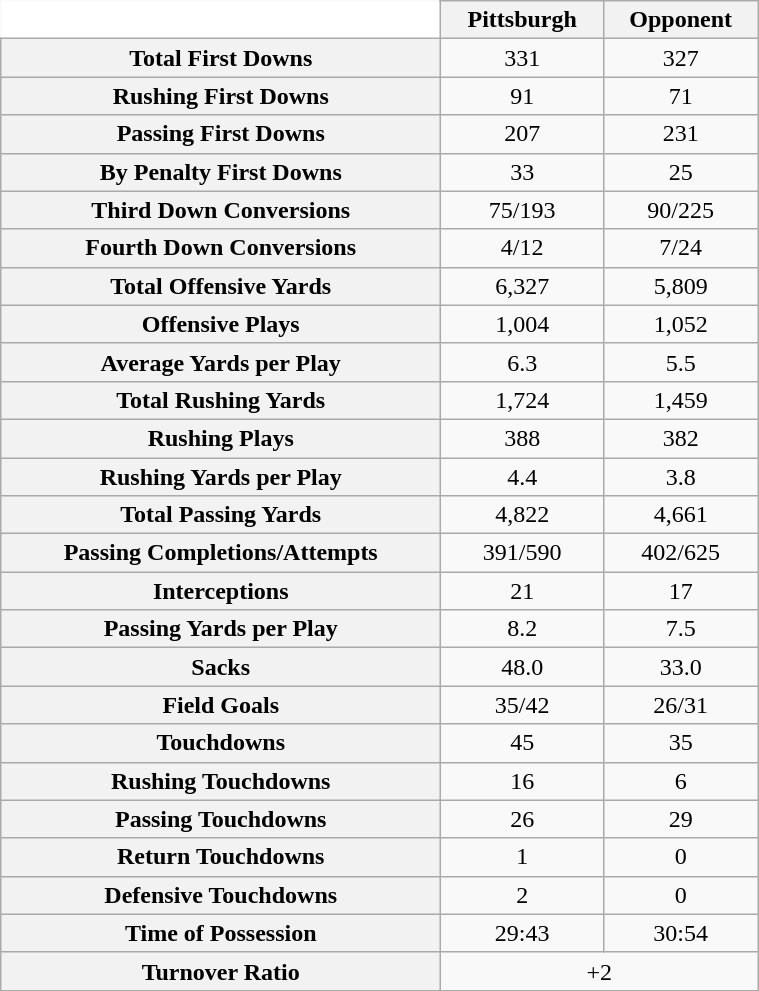<table class="wikitable" style="text-align:center; width:40%; border:0;">
<tr>
<th style="background:white; border:0;"></th>
<th>Pittsburgh</th>
<th>Opponent</th>
</tr>
<tr>
<th>Total First Downs</th>
<td>331</td>
<td>327</td>
</tr>
<tr>
<th>Rushing First Downs</th>
<td>91</td>
<td>71</td>
</tr>
<tr>
<th>Passing First Downs</th>
<td>207</td>
<td>231</td>
</tr>
<tr>
<th>By Penalty First Downs</th>
<td>33</td>
<td>25</td>
</tr>
<tr>
<th>Third Down Conversions</th>
<td>75/193</td>
<td>90/225</td>
</tr>
<tr>
<th>Fourth Down Conversions</th>
<td>4/12</td>
<td>7/24</td>
</tr>
<tr>
<th>Total Offensive Yards</th>
<td>6,327</td>
<td>5,809</td>
</tr>
<tr>
<th>Offensive Plays</th>
<td>1,004</td>
<td>1,052</td>
</tr>
<tr>
<th>Average Yards per Play</th>
<td>6.3</td>
<td>5.5</td>
</tr>
<tr>
<th>Total Rushing Yards</th>
<td>1,724</td>
<td>1,459</td>
</tr>
<tr>
<th>Rushing Plays</th>
<td>388</td>
<td>382</td>
</tr>
<tr>
<th>Rushing Yards per Play</th>
<td>4.4</td>
<td>3.8</td>
</tr>
<tr>
<th>Total Passing Yards</th>
<td>4,822</td>
<td>4,661</td>
</tr>
<tr>
<th>Passing Completions/Attempts</th>
<td>391/590</td>
<td>402/625</td>
</tr>
<tr>
<th>Interceptions</th>
<td>21</td>
<td>17</td>
</tr>
<tr>
<th>Passing Yards per Play</th>
<td>8.2</td>
<td>7.5</td>
</tr>
<tr>
<th>Sacks</th>
<td>48.0</td>
<td>33.0</td>
</tr>
<tr>
<th>Field Goals</th>
<td>35/42</td>
<td>26/31</td>
</tr>
<tr>
<th>Touchdowns</th>
<td>45</td>
<td>35</td>
</tr>
<tr>
<th>Rushing Touchdowns</th>
<td>16</td>
<td>6</td>
</tr>
<tr>
<th>Passing Touchdowns</th>
<td>26</td>
<td>29</td>
</tr>
<tr>
<th>Return Touchdowns</th>
<td>1</td>
<td>0</td>
</tr>
<tr>
<th>Defensive Touchdowns</th>
<td>2</td>
<td>0</td>
</tr>
<tr>
<th>Time of Possession</th>
<td>29:43</td>
<td>30:54</td>
</tr>
<tr>
<th>Turnover Ratio</th>
<td colspan=2>+2</td>
</tr>
</table>
